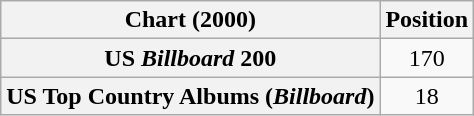<table class="wikitable sortable plainrowheaders" style="text-align:center">
<tr>
<th scope="col">Chart (2000)</th>
<th scope="col">Position</th>
</tr>
<tr>
<th scope="row">US <em>Billboard</em> 200</th>
<td>170</td>
</tr>
<tr>
<th scope="row">US Top Country Albums (<em>Billboard</em>)</th>
<td>18</td>
</tr>
</table>
